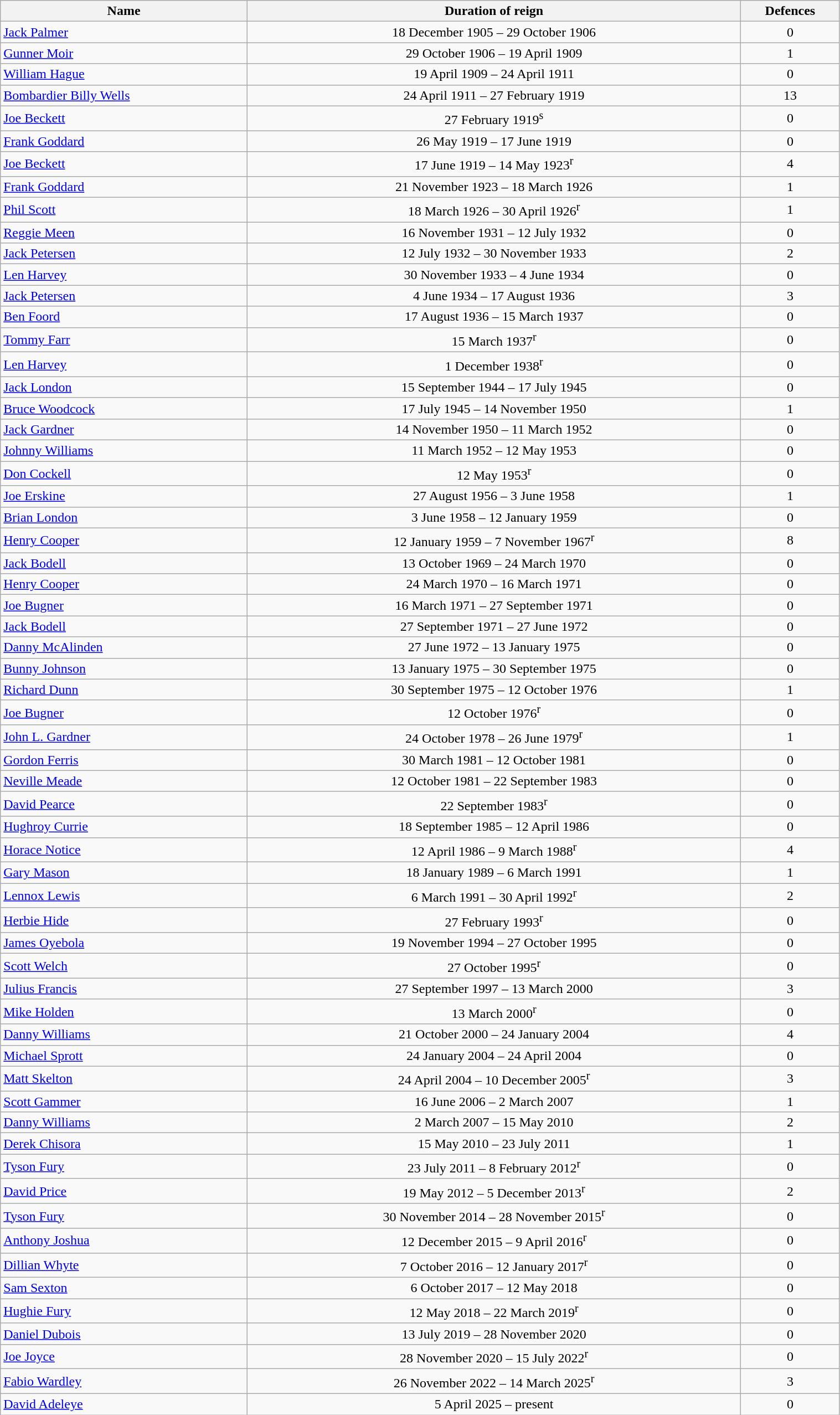<table class="wikitable" width=80%>
<tr>
<th width=25%>Name</th>
<th width=50%>Duration of reign</th>
<th width=10%>Defences</th>
</tr>
<tr align=center>
<td align=left><a href='#'>Jack Palmer</a></td>
<td>18 December 1905 – 29 October 1906</td>
<td>0</td>
</tr>
<tr align=center>
<td align=left><a href='#'>Gunner Moir</a></td>
<td>29 October 1906 – 19 April 1909</td>
<td>1</td>
</tr>
<tr align=center>
<td align=left><a href='#'>William Hague</a></td>
<td>19 April 1909 – 24 April 1911</td>
<td>0</td>
</tr>
<tr align=center>
<td align=left><a href='#'>Bombardier Billy Wells</a></td>
<td>24 April 1911 – 27 February 1919</td>
<td>13</td>
</tr>
<tr align=center>
<td align=left><a href='#'>Joe Beckett</a></td>
<td>27 February 1919<sup>s</sup></td>
<td>0</td>
</tr>
<tr align=center>
<td align=left><a href='#'>Frank Goddard</a></td>
<td>26 May 1919 – 17 June 1919</td>
<td>0</td>
</tr>
<tr align=center>
<td align=left><a href='#'>Joe Beckett</a></td>
<td>17 June 1919 – 14 May 1923<sup>r</sup></td>
<td>4</td>
</tr>
<tr align=center>
<td align=left><a href='#'>Frank Goddard</a></td>
<td>21 November 1923 – 18 March 1926</td>
<td>1</td>
</tr>
<tr align=center>
<td align=left><a href='#'>Phil Scott</a></td>
<td>18 March 1926 – 30 April 1926<sup>r</sup></td>
<td>1</td>
</tr>
<tr align=center>
<td align=left><a href='#'>Reggie Meen</a></td>
<td>16 November 1931 – 12 July 1932</td>
<td>0</td>
</tr>
<tr align=center>
<td align=left><a href='#'>Jack Petersen</a></td>
<td>12 July 1932 – 30 November 1933</td>
<td>2</td>
</tr>
<tr align=center>
<td align=left><a href='#'>Len Harvey</a></td>
<td>30 November 1933 – 4 June 1934</td>
<td>0</td>
</tr>
<tr align=center>
<td align=left><a href='#'>Jack Petersen</a></td>
<td>4 June 1934 – 17 August 1936</td>
<td>3</td>
</tr>
<tr align=center>
<td align=left><a href='#'>Ben Foord</a></td>
<td>17 August 1936 – 15 March 1937</td>
<td>0</td>
</tr>
<tr align=center>
<td align=left><a href='#'>Tommy Farr</a></td>
<td>15 March 1937<sup>r</sup></td>
<td>0</td>
</tr>
<tr align=center>
<td align=left><a href='#'>Len Harvey</a></td>
<td>1 December 1938<sup>r</sup></td>
<td>0</td>
</tr>
<tr align=center>
<td align=left><a href='#'>Jack London</a></td>
<td>15 September 1944 – 17 July 1945</td>
<td>0</td>
</tr>
<tr align=center>
<td align=left><a href='#'>Bruce Woodcock</a></td>
<td>17 July 1945 – 14 November 1950</td>
<td>1</td>
</tr>
<tr align=center>
<td align=left><a href='#'>Jack Gardner</a></td>
<td>14 November 1950 – 11 March 1952</td>
<td>0</td>
</tr>
<tr align=center>
<td align=left><a href='#'>Johnny Williams</a></td>
<td>11 March 1952 – 12 May 1953</td>
<td>0</td>
</tr>
<tr align=center>
<td align=left><a href='#'>Don Cockell</a></td>
<td>12 May 1953<sup>r</sup></td>
<td>0</td>
</tr>
<tr align=center>
<td align=left><a href='#'>Joe Erskine</a></td>
<td>27 August 1956 – 3 June 1958</td>
<td>1</td>
</tr>
<tr align=center>
<td align=left><a href='#'>Brian London</a></td>
<td>3 June 1958 – 12 January 1959</td>
<td>0</td>
</tr>
<tr align=center>
<td align=left><a href='#'>Henry Cooper</a></td>
<td>12 January 1959 – 7 November 1967<sup>r</sup></td>
<td>8</td>
</tr>
<tr align=center>
<td align=left><a href='#'>Jack Bodell</a></td>
<td>13 October 1969 – 24 March 1970</td>
<td>0</td>
</tr>
<tr align=center>
<td align=left><a href='#'>Henry Cooper</a></td>
<td>24 March 1970 – 16 March 1971</td>
<td>0</td>
</tr>
<tr align=center>
<td align=left><a href='#'>Joe Bugner</a></td>
<td>16 March 1971 – 27 September 1971</td>
<td>0</td>
</tr>
<tr align=center>
<td align=left><a href='#'>Jack Bodell</a></td>
<td>27 September 1971 – 27 June 1972</td>
<td>0</td>
</tr>
<tr align=center>
<td align=left><a href='#'>Danny McAlinden</a></td>
<td>27 June 1972 – 13 January 1975</td>
<td>0</td>
</tr>
<tr align=center>
<td align=left><a href='#'>Bunny Johnson</a></td>
<td>13 January 1975 – 30 September 1975</td>
<td>0</td>
</tr>
<tr align=center>
<td align=left><a href='#'>Richard Dunn</a></td>
<td>30 September 1975 – 12 October 1976</td>
<td>1</td>
</tr>
<tr align=center>
<td align=left><a href='#'>Joe Bugner</a></td>
<td>12 October 1976<sup>r</sup></td>
<td>0</td>
</tr>
<tr align=center>
<td align=left><a href='#'>John L. Gardner</a></td>
<td>24 October 1978 – 26 June 1979<sup>r</sup></td>
<td>1</td>
</tr>
<tr align=center>
<td align=left><a href='#'>Gordon Ferris</a></td>
<td>30 March 1981 – 12 October 1981</td>
<td>0</td>
</tr>
<tr align=center>
<td align=left><a href='#'>Neville Meade</a></td>
<td>12 October 1981 – 22 September 1983</td>
<td>0</td>
</tr>
<tr align=center>
<td align=left><a href='#'>David Pearce</a></td>
<td>22 September 1983<sup>r</sup></td>
<td>0</td>
</tr>
<tr align=center>
<td align=left><a href='#'>Hughroy Currie</a></td>
<td>18 September 1985 – 12 April 1986</td>
<td>0</td>
</tr>
<tr align=center>
<td align=left><a href='#'>Horace Notice</a></td>
<td>12 April 1986 – 9 March 1988<sup>r</sup></td>
<td>4</td>
</tr>
<tr align=center>
<td align=left><a href='#'>Gary Mason</a></td>
<td>18 January 1989 – 6 March 1991</td>
<td>1</td>
</tr>
<tr align=center>
<td align=left><a href='#'>Lennox Lewis</a></td>
<td>6 March 1991 – 30 April 1992<sup>r</sup></td>
<td>2</td>
</tr>
<tr align=center>
<td align=left><a href='#'>Herbie Hide</a></td>
<td>27 February 1993<sup>r</sup></td>
<td>0</td>
</tr>
<tr align=center>
<td align=left><a href='#'>James Oyebola</a></td>
<td>19 November 1994 – 27 October 1995</td>
<td>0</td>
</tr>
<tr align=center>
<td align=left><a href='#'>Scott Welch</a></td>
<td>27 October 1995<sup>r</sup></td>
<td>0</td>
</tr>
<tr align=center>
<td align=left><a href='#'>Julius Francis</a></td>
<td>27 September 1997 – 13 March 2000</td>
<td>3</td>
</tr>
<tr align=center>
<td align=left><a href='#'>Mike Holden</a></td>
<td>13 March 2000<sup>r</sup></td>
<td>0</td>
</tr>
<tr align=center>
<td align=left><a href='#'>Danny Williams</a></td>
<td>21 October 2000 – 24 January 2004</td>
<td>4</td>
</tr>
<tr align=center>
<td align=left><a href='#'>Michael Sprott</a></td>
<td>24 January 2004 – 24 April 2004</td>
<td>0</td>
</tr>
<tr align=center>
<td align=left><a href='#'>Matt Skelton</a></td>
<td>24 April 2004 – 10 December 2005<sup>r</sup></td>
<td>3</td>
</tr>
<tr align=center>
<td align=left><a href='#'>Scott Gammer</a></td>
<td>16 June 2006 – 2 March 2007</td>
<td>1</td>
</tr>
<tr align=center>
<td align=left><a href='#'>Danny Williams</a></td>
<td>2 March 2007 – 15 May 2010</td>
<td>2</td>
</tr>
<tr align=center>
<td align=left><a href='#'>Derek Chisora</a></td>
<td>15 May 2010 – 23 July 2011</td>
<td>1</td>
</tr>
<tr align=center>
<td align=left><a href='#'>Tyson Fury</a></td>
<td>23 July 2011 – 8 February 2012<sup>r</sup></td>
<td>0</td>
</tr>
<tr align=center>
<td align=left><a href='#'>David Price</a></td>
<td>19 May 2012 – 5 December 2013<sup>r</sup></td>
<td>2</td>
</tr>
<tr align=center>
<td align=left><a href='#'>Tyson Fury</a></td>
<td>30 November 2014 – 28 November 2015<sup>r</sup></td>
<td>0</td>
</tr>
<tr align=center>
<td align=left><a href='#'>Anthony Joshua</a></td>
<td>12 December 2015 – 9 April 2016<sup>r</sup></td>
<td>0</td>
</tr>
<tr align=center>
<td align=left><a href='#'>Dillian Whyte</a></td>
<td>7 October 2016 – 12 January 2017<sup>r</sup></td>
<td>0</td>
</tr>
<tr align=center>
<td align=left><a href='#'>Sam Sexton</a></td>
<td>6 October 2017 – 12 May 2018</td>
<td>0</td>
</tr>
<tr align=center>
<td align=left><a href='#'>Hughie Fury</a></td>
<td>12 May 2018 – 22 March 2019<sup>r</sup></td>
<td>0</td>
</tr>
<tr align=center>
<td align=left><a href='#'>Daniel Dubois</a></td>
<td>13 July 2019 – 28 November 2020</td>
<td>0</td>
</tr>
<tr align=center>
<td align=left><a href='#'>Joe Joyce</a></td>
<td>28 November 2020 – 15 July 2022<sup>r</sup></td>
<td>0</td>
</tr>
<tr align=center>
<td align=left><a href='#'>Fabio Wardley</a></td>
<td>26 November 2022 – 14 March 2025<sup>r</sup></td>
<td>3</td>
</tr>
<tr align=center>
<td align=left><a href='#'>David Adeleye</a></td>
<td>5 April 2025 – present</td>
<td>0</td>
</tr>
</table>
